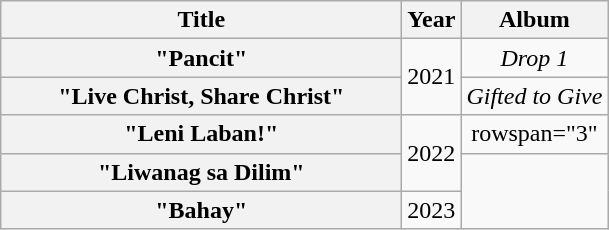<table class="wikitable plainrowheaders" style="text-align:center;">
<tr>
<th scope="col" width="260">Title</th>
<th scope="col">Year</th>
<th scope="col">Album</th>
</tr>
<tr>
<th scope="row">"Pancit"<br></th>
<td rowspan="2">2021</td>
<td><em>Drop 1</em></td>
</tr>
<tr>
<th scope="row">"Live Christ, Share Christ"<br></th>
<td><em>Gifted to Give</em></td>
</tr>
<tr>
<th scope="row">"Leni Laban!"<br></th>
<td rowspan=2>2022</td>
<td>rowspan="3" </td>
</tr>
<tr>
<th scope="row">"Liwanag sa Dilim"<br></th>
</tr>
<tr>
<th scope="row">"Bahay"<br></th>
<td>2023</td>
</tr>
</table>
